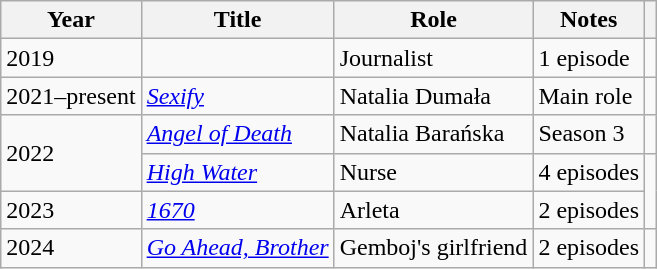<table class="wikitable sortable">
<tr>
<th>Year</th>
<th>Title</th>
<th>Role</th>
<th class="unsortable">Notes</th>
<th class="unsortable"></th>
</tr>
<tr>
<td>2019</td>
<td><em></em></td>
<td>Journalist</td>
<td>1 episode</td>
<td></td>
</tr>
<tr>
<td>2021–present</td>
<td><em><a href='#'>Sexify</a></em></td>
<td>Natalia Dumała</td>
<td>Main role</td>
<td></td>
</tr>
<tr>
<td rowspan="2">2022</td>
<td><em><a href='#'>Angel of Death</a></em></td>
<td>Natalia Barańska</td>
<td>Season 3</td>
<td></td>
</tr>
<tr>
<td><em><a href='#'>High Water</a></em></td>
<td>Nurse</td>
<td>4 episodes</td>
<td rowspan="2"></td>
</tr>
<tr>
<td>2023</td>
<td><em><a href='#'>1670</a></em></td>
<td>Arleta</td>
<td>2 episodes</td>
</tr>
<tr>
<td>2024</td>
<td><em><a href='#'>Go Ahead, Brother</a></em></td>
<td>Gemboj's girlfriend</td>
<td>2 episodes</td>
<td></td>
</tr>
</table>
